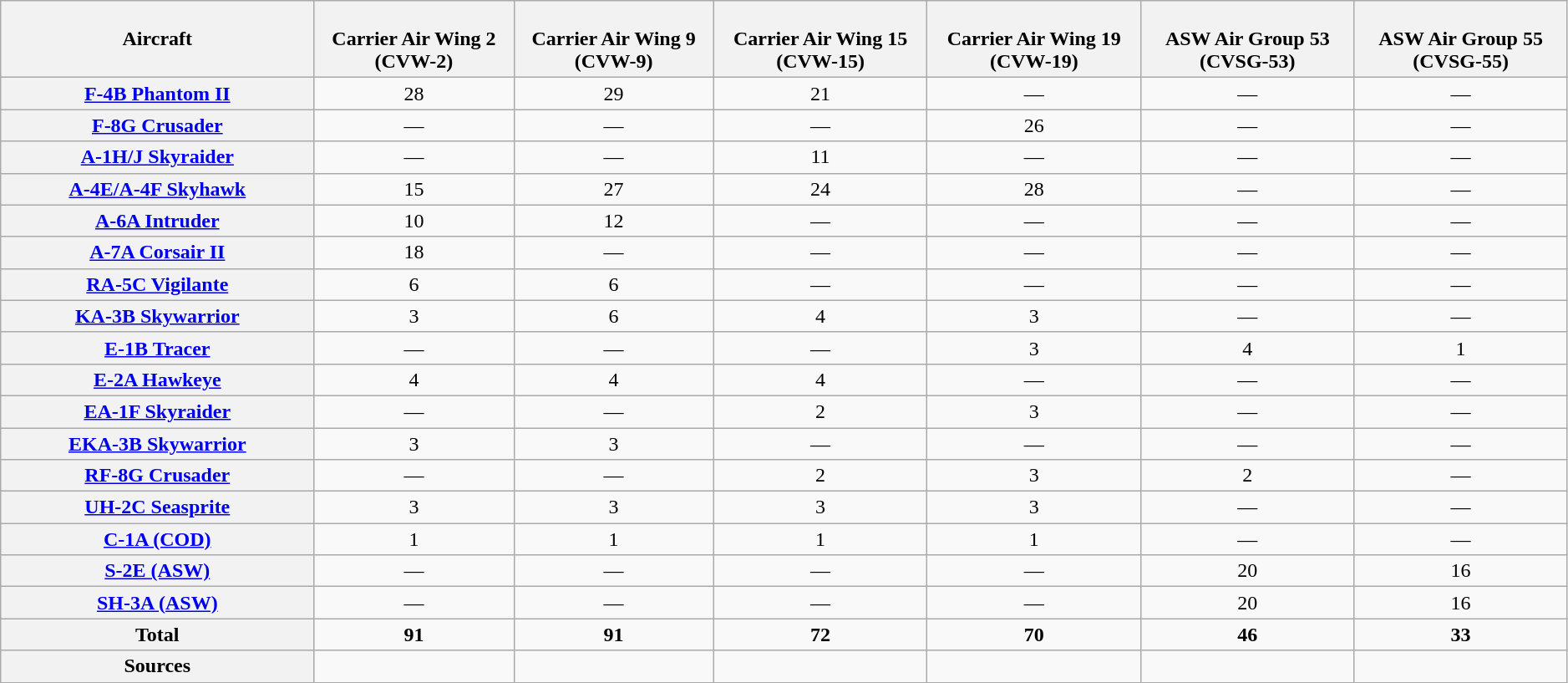<table class="wikitable"  style="text-align:center; width:99%;">
<tr>
<th style="width:20%;">Aircraft</th>
<th style="text-align:center;"><br>Carrier Air Wing 2 (CVW-2)</th>
<th style="text-align:center;"><br>Carrier Air Wing 9 (CVW-9)</th>
<th style="text-align:center;"><br>Carrier Air Wing 15 (CVW-15)</th>
<th style="text-align:center;"><br>Carrier Air Wing 19 (CVW-19)</th>
<th style="text-align:center;"><br>ASW Air Group 53 (CVSG-53)</th>
<th style="text-align:center;"><br>ASW Air Group 55 (CVSG-55)</th>
</tr>
<tr>
<th><a href='#'>F-4B Phantom II</a></th>
<td>28</td>
<td>29</td>
<td>21</td>
<td>—</td>
<td>—</td>
<td>—</td>
</tr>
<tr>
<th><a href='#'>F-8G Crusader</a></th>
<td>—</td>
<td>—</td>
<td>—</td>
<td>26</td>
<td>—</td>
<td>—</td>
</tr>
<tr>
<th><a href='#'>A-1H/J Skyraider</a></th>
<td>—</td>
<td>—</td>
<td>11</td>
<td>—</td>
<td>—</td>
<td>—</td>
</tr>
<tr>
<th><a href='#'>A-4E/A-4F Skyhawk</a></th>
<td>15</td>
<td>27</td>
<td>24</td>
<td>28</td>
<td>—</td>
<td>—</td>
</tr>
<tr>
<th><a href='#'>A-6A Intruder</a></th>
<td>10</td>
<td>12</td>
<td>—</td>
<td>—</td>
<td>—</td>
<td>—</td>
</tr>
<tr>
<th><a href='#'>A-7A Corsair II</a></th>
<td>18</td>
<td>—</td>
<td>—</td>
<td>—</td>
<td>—</td>
<td>—</td>
</tr>
<tr>
<th><a href='#'>RA-5C Vigilante</a></th>
<td>6</td>
<td>6</td>
<td>—</td>
<td>—</td>
<td>—</td>
<td>—</td>
</tr>
<tr>
<th><a href='#'>KA-3B Skywarrior</a></th>
<td>3</td>
<td>6</td>
<td>4</td>
<td>3</td>
<td>—</td>
<td>—</td>
</tr>
<tr>
<th><a href='#'>E-1B Tracer</a></th>
<td>—</td>
<td>—</td>
<td>—</td>
<td>3</td>
<td>4</td>
<td>1</td>
</tr>
<tr>
<th><a href='#'>E-2A Hawkeye</a></th>
<td>4</td>
<td>4</td>
<td>4</td>
<td>—</td>
<td>—</td>
<td>—</td>
</tr>
<tr>
<th><a href='#'>EA-1F Skyraider</a></th>
<td>—</td>
<td>—</td>
<td>2</td>
<td>3</td>
<td>—</td>
<td>—</td>
</tr>
<tr>
<th><a href='#'>EKA-3B Skywarrior</a></th>
<td>3</td>
<td>3</td>
<td>—</td>
<td>—</td>
<td>—</td>
<td>—</td>
</tr>
<tr>
<th><a href='#'>RF-8G Crusader</a></th>
<td>—</td>
<td>—</td>
<td>2</td>
<td>3</td>
<td>2</td>
<td>—</td>
</tr>
<tr>
<th><a href='#'>UH-2C Seasprite</a></th>
<td>3</td>
<td>3</td>
<td>3</td>
<td>3</td>
<td>—</td>
<td>—</td>
</tr>
<tr>
<th><a href='#'>C-1A (COD)</a></th>
<td>1</td>
<td>1</td>
<td>1</td>
<td>1</td>
<td>—</td>
<td>—</td>
</tr>
<tr>
<th><a href='#'>S-2E (ASW)</a></th>
<td>—</td>
<td>—</td>
<td>—</td>
<td>—</td>
<td>20</td>
<td>16</td>
</tr>
<tr>
<th><a href='#'>SH-3A (ASW)</a></th>
<td>—</td>
<td>—</td>
<td>—</td>
<td>—</td>
<td>20</td>
<td>16</td>
</tr>
<tr>
<th>Total</th>
<td><strong>91</strong></td>
<td><strong>91</strong></td>
<td><strong>72</strong></td>
<td><strong>70</strong></td>
<td><strong>46</strong></td>
<td><strong>33</strong></td>
</tr>
<tr>
<th>Sources</th>
<td></td>
<td></td>
<td></td>
<td></td>
<td></td>
</tr>
</table>
